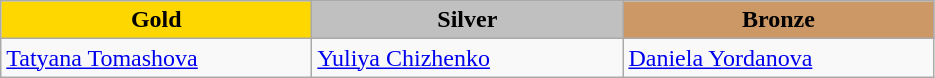<table class="wikitable" style="text-align:left">
<tr align="center">
<td width=200 bgcolor=gold><strong>Gold</strong></td>
<td width=200 bgcolor=silver><strong>Silver</strong></td>
<td width=200 bgcolor=CC9966><strong>Bronze</strong></td>
</tr>
<tr>
<td><a href='#'>Tatyana Tomashova</a><br><em></em></td>
<td><a href='#'>Yuliya Chizhenko</a><br><em></em></td>
<td><a href='#'>Daniela Yordanova</a><br><em></em></td>
</tr>
</table>
